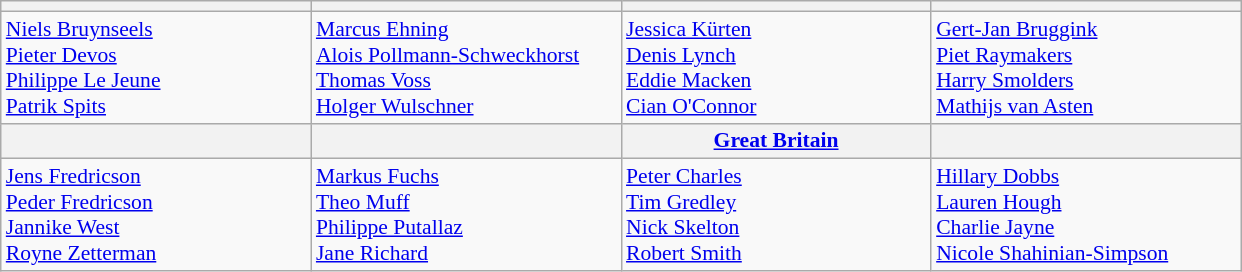<table class="wikitable" style="font-size: 90%">
<tr>
<th width=200></th>
<th width=200></th>
<th width=200></th>
<th width=200></th>
</tr>
<tr>
<td><a href='#'>Niels Bruynseels</a><br><a href='#'>Pieter Devos</a><br><a href='#'>Philippe Le Jeune</a><br><a href='#'>Patrik Spits</a></td>
<td><a href='#'>Marcus Ehning</a><br><a href='#'>Alois Pollmann-Schweckhorst</a><br><a href='#'>Thomas Voss</a><br><a href='#'>Holger Wulschner</a></td>
<td><a href='#'>Jessica Kürten</a><br><a href='#'>Denis Lynch</a><br><a href='#'>Eddie Macken</a><br><a href='#'>Cian O'Connor</a></td>
<td><a href='#'>Gert-Jan Bruggink</a><br><a href='#'>Piet Raymakers</a><br><a href='#'>Harry Smolders</a><br><a href='#'>Mathijs van Asten</a></td>
</tr>
<tr>
<th width=200></th>
<th width=200></th>
<th width=200> <a href='#'>Great Britain</a></th>
<th width=200></th>
</tr>
<tr>
<td><a href='#'>Jens Fredricson</a><br><a href='#'>Peder Fredricson</a><br><a href='#'>Jannike West</a><br><a href='#'>Royne Zetterman</a></td>
<td><a href='#'>Markus Fuchs</a><br><a href='#'>Theo Muff</a><br><a href='#'>Philippe Putallaz</a><br><a href='#'>Jane Richard</a></td>
<td><a href='#'>Peter Charles</a><br><a href='#'>Tim Gredley</a><br><a href='#'>Nick Skelton</a><br><a href='#'>Robert Smith</a></td>
<td><a href='#'>Hillary Dobbs</a><br><a href='#'>Lauren Hough</a><br><a href='#'>Charlie Jayne</a><br><a href='#'>Nicole Shahinian-Simpson</a></td>
</tr>
</table>
